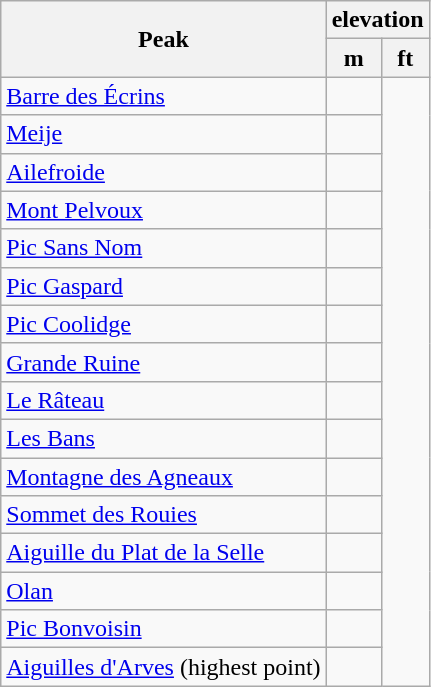<table class="wikitable sortable" style="float:left; margin-right:0.5em">
<tr>
<th rowspan=2>Peak</th>
<th colspan=2>elevation</th>
</tr>
<tr>
<th>m</th>
<th>ft</th>
</tr>
<tr>
<td><a href='#'>Barre des Écrins</a></td>
<td></td>
</tr>
<tr>
<td><a href='#'>Meije</a></td>
<td></td>
</tr>
<tr>
<td><a href='#'>Ailefroide</a></td>
<td></td>
</tr>
<tr>
<td><a href='#'>Mont Pelvoux</a></td>
<td></td>
</tr>
<tr>
<td><a href='#'>Pic Sans Nom</a></td>
<td></td>
</tr>
<tr>
<td><a href='#'>Pic Gaspard</a></td>
<td></td>
</tr>
<tr>
<td><a href='#'>Pic Coolidge</a></td>
<td></td>
</tr>
<tr>
<td><a href='#'>Grande Ruine</a></td>
<td></td>
</tr>
<tr>
<td><a href='#'>Le Râteau</a></td>
<td></td>
</tr>
<tr>
<td><a href='#'>Les Bans</a></td>
<td></td>
</tr>
<tr>
<td><a href='#'>Montagne des Agneaux</a></td>
<td></td>
</tr>
<tr>
<td><a href='#'>Sommet des Rouies</a></td>
<td></td>
</tr>
<tr>
<td><a href='#'>Aiguille du Plat de la Selle</a></td>
<td></td>
</tr>
<tr>
<td><a href='#'>Olan</a></td>
<td></td>
</tr>
<tr>
<td><a href='#'>Pic Bonvoisin</a></td>
<td></td>
</tr>
<tr>
<td><a href='#'>Aiguilles d'Arves</a> (highest point)</td>
<td></td>
</tr>
</table>
